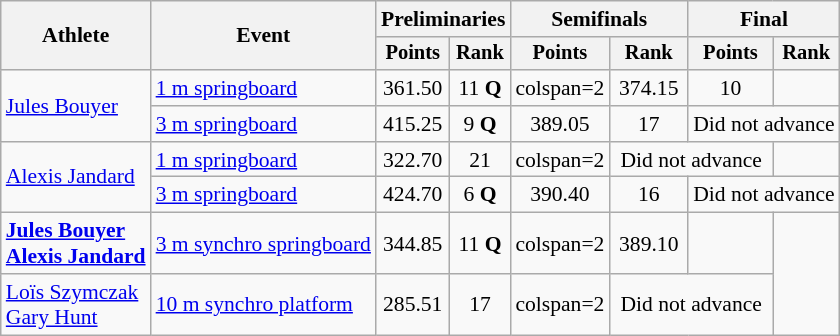<table class="wikitable" style="text-align:center; font-size:90%;">
<tr>
<th rowspan=2>Athlete</th>
<th rowspan=2>Event</th>
<th colspan=2>Preliminaries</th>
<th colspan=2>Semifinals</th>
<th colspan=2>Final</th>
</tr>
<tr style="font-size:95%">
<th>Points</th>
<th>Rank</th>
<th>Points</th>
<th>Rank</th>
<th>Points</th>
<th>Rank</th>
</tr>
<tr>
<td align=left rowspan=2><a href='#'>Jules Bouyer</a></td>
<td align=left><a href='#'>1 m springboard</a></td>
<td>361.50</td>
<td>11 <strong>Q</strong></td>
<td>colspan=2 </td>
<td>374.15</td>
<td>10</td>
</tr>
<tr>
<td align=left><a href='#'>3 m springboard</a></td>
<td>415.25</td>
<td>9 <strong>Q</strong></td>
<td>389.05</td>
<td>17</td>
<td colspan=2>Did not advance</td>
</tr>
<tr>
<td align=left rowspan=2><a href='#'>Alexis Jandard</a></td>
<td align=left><a href='#'>1 m springboard</a></td>
<td>322.70</td>
<td>21</td>
<td>colspan=2 </td>
<td colspan=2>Did not advance</td>
</tr>
<tr>
<td align=left><a href='#'>3 m springboard</a></td>
<td>424.70</td>
<td>6 <strong>Q</strong></td>
<td>390.40</td>
<td>16</td>
<td colspan=2>Did not advance</td>
</tr>
<tr>
<td align=left><strong><a href='#'>Jules Bouyer</a><br> <a href='#'>Alexis Jandard</a></strong></td>
<td align=left><a href='#'>3 m synchro springboard</a></td>
<td>344.85</td>
<td>11 <strong>Q</strong></td>
<td>colspan=2 </td>
<td>389.10</td>
<td></td>
</tr>
<tr>
<td align=left><a href='#'>Loïs Szymczak</a><br> <a href='#'>Gary Hunt</a></td>
<td align=left><a href='#'>10 m synchro platform</a></td>
<td>285.51</td>
<td>17</td>
<td>colspan=2 </td>
<td colspan=2>Did not advance</td>
</tr>
</table>
